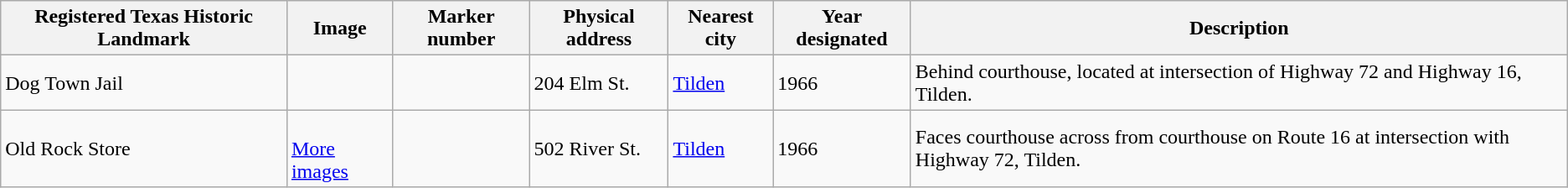<table class="wikitable sortable">
<tr>
<th>Registered Texas Historic Landmark</th>
<th>Image</th>
<th>Marker number</th>
<th>Physical address</th>
<th>Nearest city</th>
<th>Year designated</th>
<th>Description</th>
</tr>
<tr>
<td>Dog Town Jail</td>
<td></td>
<td></td>
<td>204 Elm St.<br></td>
<td><a href='#'>Tilden</a></td>
<td>1966</td>
<td>Behind courthouse, located at intersection of Highway 72 and Highway 16, Tilden.</td>
</tr>
<tr>
<td>Old Rock Store</td>
<td><br> <a href='#'>More images</a></td>
<td></td>
<td>502 River St.<br></td>
<td><a href='#'>Tilden</a></td>
<td>1966</td>
<td>Faces courthouse across from courthouse on Route 16 at intersection with Highway 72, Tilden.</td>
</tr>
</table>
